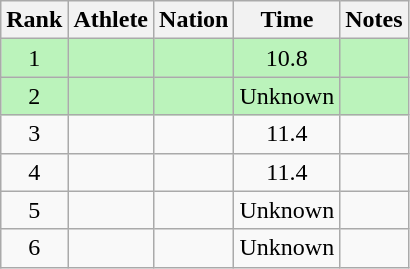<table class="wikitable sortable">
<tr>
<th>Rank</th>
<th>Athlete</th>
<th>Nation</th>
<th>Time</th>
<th>Notes</th>
</tr>
<tr style="background:#bbf3bb;">
<td align=center>1</td>
<td></td>
<td></td>
<td align=center>10.8</td>
<td align=center></td>
</tr>
<tr style="background:#bbf3bb;">
<td align=center>2</td>
<td></td>
<td></td>
<td align=center>Unknown</td>
<td align=center></td>
</tr>
<tr>
<td align=center>3</td>
<td></td>
<td></td>
<td align=center>11.4</td>
<td></td>
</tr>
<tr>
<td align=center>4</td>
<td></td>
<td></td>
<td align=center>11.4</td>
<td></td>
</tr>
<tr>
<td align=center>5</td>
<td></td>
<td></td>
<td align=center>Unknown</td>
<td></td>
</tr>
<tr>
<td align=center>6</td>
<td></td>
<td></td>
<td align=center>Unknown</td>
<td></td>
</tr>
</table>
